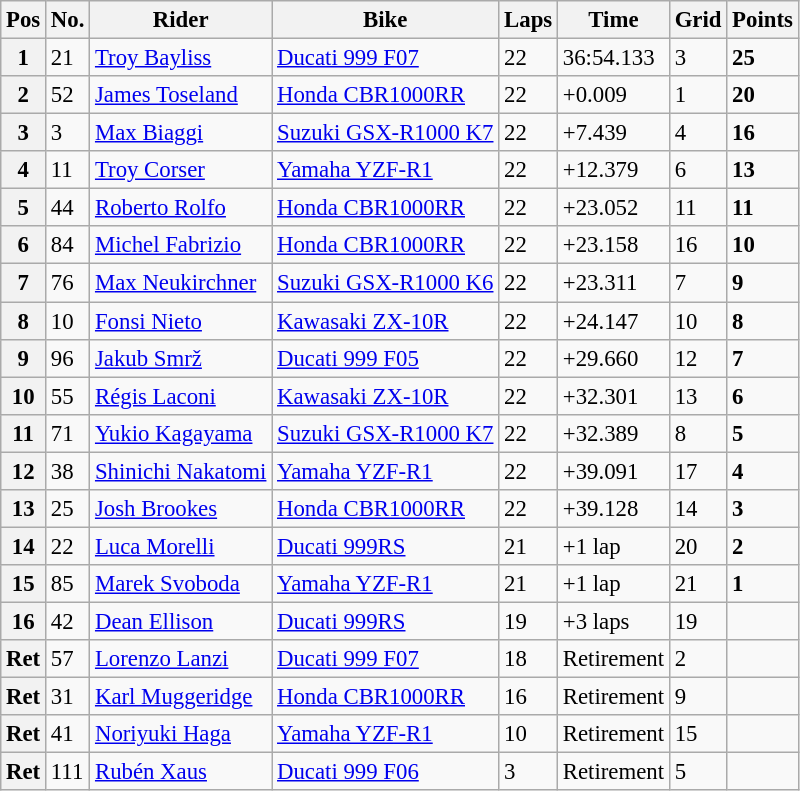<table class="wikitable" style="font-size: 95%;">
<tr>
<th>Pos</th>
<th>No.</th>
<th>Rider</th>
<th>Bike</th>
<th>Laps</th>
<th>Time</th>
<th>Grid</th>
<th>Points</th>
</tr>
<tr>
<th>1</th>
<td>21</td>
<td> <a href='#'>Troy Bayliss</a></td>
<td><a href='#'>Ducati 999 F07</a></td>
<td>22</td>
<td>36:54.133</td>
<td>3</td>
<td><strong>25</strong></td>
</tr>
<tr>
<th>2</th>
<td>52</td>
<td> <a href='#'>James Toseland</a></td>
<td><a href='#'>Honda CBR1000RR</a></td>
<td>22</td>
<td>+0.009</td>
<td>1</td>
<td><strong>20</strong></td>
</tr>
<tr>
<th>3</th>
<td>3</td>
<td> <a href='#'>Max Biaggi</a></td>
<td><a href='#'>Suzuki GSX-R1000 K7</a></td>
<td>22</td>
<td>+7.439</td>
<td>4</td>
<td><strong>16</strong></td>
</tr>
<tr>
<th>4</th>
<td>11</td>
<td> <a href='#'>Troy Corser</a></td>
<td><a href='#'>Yamaha YZF-R1</a></td>
<td>22</td>
<td>+12.379</td>
<td>6</td>
<td><strong>13</strong></td>
</tr>
<tr>
<th>5</th>
<td>44</td>
<td> <a href='#'>Roberto Rolfo</a></td>
<td><a href='#'>Honda CBR1000RR</a></td>
<td>22</td>
<td>+23.052</td>
<td>11</td>
<td><strong>11</strong></td>
</tr>
<tr>
<th>6</th>
<td>84</td>
<td> <a href='#'>Michel Fabrizio</a></td>
<td><a href='#'>Honda CBR1000RR</a></td>
<td>22</td>
<td>+23.158</td>
<td>16</td>
<td><strong>10</strong></td>
</tr>
<tr>
<th>7</th>
<td>76</td>
<td> <a href='#'>Max Neukirchner</a></td>
<td><a href='#'>Suzuki GSX-R1000 K6</a></td>
<td>22</td>
<td>+23.311</td>
<td>7</td>
<td><strong>9</strong></td>
</tr>
<tr>
<th>8</th>
<td>10</td>
<td> <a href='#'>Fonsi Nieto</a></td>
<td><a href='#'>Kawasaki ZX-10R</a></td>
<td>22</td>
<td>+24.147</td>
<td>10</td>
<td><strong>8</strong></td>
</tr>
<tr>
<th>9</th>
<td>96</td>
<td> <a href='#'>Jakub Smrž</a></td>
<td><a href='#'>Ducati 999 F05</a></td>
<td>22</td>
<td>+29.660</td>
<td>12</td>
<td><strong>7</strong></td>
</tr>
<tr>
<th>10</th>
<td>55</td>
<td> <a href='#'>Régis Laconi</a></td>
<td><a href='#'>Kawasaki ZX-10R</a></td>
<td>22</td>
<td>+32.301</td>
<td>13</td>
<td><strong>6</strong></td>
</tr>
<tr>
<th>11</th>
<td>71</td>
<td> <a href='#'>Yukio Kagayama</a></td>
<td><a href='#'>Suzuki GSX-R1000 K7</a></td>
<td>22</td>
<td>+32.389</td>
<td>8</td>
<td><strong>5</strong></td>
</tr>
<tr>
<th>12</th>
<td>38</td>
<td> <a href='#'>Shinichi Nakatomi</a></td>
<td><a href='#'>Yamaha YZF-R1</a></td>
<td>22</td>
<td>+39.091</td>
<td>17</td>
<td><strong>4</strong></td>
</tr>
<tr>
<th>13</th>
<td>25</td>
<td> <a href='#'>Josh Brookes</a></td>
<td><a href='#'>Honda CBR1000RR</a></td>
<td>22</td>
<td>+39.128</td>
<td>14</td>
<td><strong>3</strong></td>
</tr>
<tr>
<th>14</th>
<td>22</td>
<td> <a href='#'>Luca Morelli</a></td>
<td><a href='#'>Ducati 999RS</a></td>
<td>21</td>
<td>+1 lap</td>
<td>20</td>
<td><strong>2</strong></td>
</tr>
<tr>
<th>15</th>
<td>85</td>
<td> <a href='#'>Marek Svoboda</a></td>
<td><a href='#'>Yamaha YZF-R1</a></td>
<td>21</td>
<td>+1 lap</td>
<td>21</td>
<td><strong>1</strong></td>
</tr>
<tr>
<th>16</th>
<td>42</td>
<td> <a href='#'>Dean Ellison</a></td>
<td><a href='#'>Ducati 999RS</a></td>
<td>19</td>
<td>+3 laps</td>
<td>19</td>
<td></td>
</tr>
<tr>
<th>Ret</th>
<td>57</td>
<td> <a href='#'>Lorenzo Lanzi</a></td>
<td><a href='#'>Ducati 999 F07</a></td>
<td>18</td>
<td>Retirement</td>
<td>2</td>
<td></td>
</tr>
<tr>
<th>Ret</th>
<td>31</td>
<td> <a href='#'>Karl Muggeridge</a></td>
<td><a href='#'>Honda CBR1000RR</a></td>
<td>16</td>
<td>Retirement</td>
<td>9</td>
<td></td>
</tr>
<tr>
<th>Ret</th>
<td>41</td>
<td> <a href='#'>Noriyuki Haga</a></td>
<td><a href='#'>Yamaha YZF-R1</a></td>
<td>10</td>
<td>Retirement</td>
<td>15</td>
<td></td>
</tr>
<tr>
<th>Ret</th>
<td>111</td>
<td> <a href='#'>Rubén Xaus</a></td>
<td><a href='#'>Ducati 999 F06</a></td>
<td>3</td>
<td>Retirement</td>
<td>5</td>
<td></td>
</tr>
</table>
